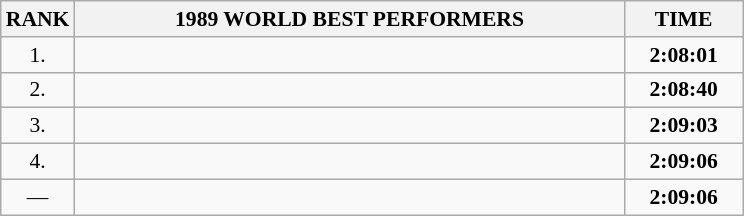<table class="wikitable" style="border-collapse: collapse; font-size: 90%;">
<tr>
<th>RANK</th>
<th align="center" style="width: 25em">1989 WORLD BEST PERFORMERS</th>
<th align="center" style="width: 5em">TIME</th>
</tr>
<tr>
<td align="center">1.</td>
<td></td>
<td align="center"><strong>2:08:01</strong></td>
</tr>
<tr>
<td align="center">2.</td>
<td></td>
<td align="center"><strong>2:08:40</strong></td>
</tr>
<tr>
<td align="center">3.</td>
<td></td>
<td align="center"><strong>2:09:03</strong></td>
</tr>
<tr>
<td align="center">4.</td>
<td></td>
<td align="center"><strong>2:09:06</strong></td>
</tr>
<tr>
<td align="center">—</td>
<td></td>
<td align="center"><strong>2:09:06</strong></td>
</tr>
</table>
